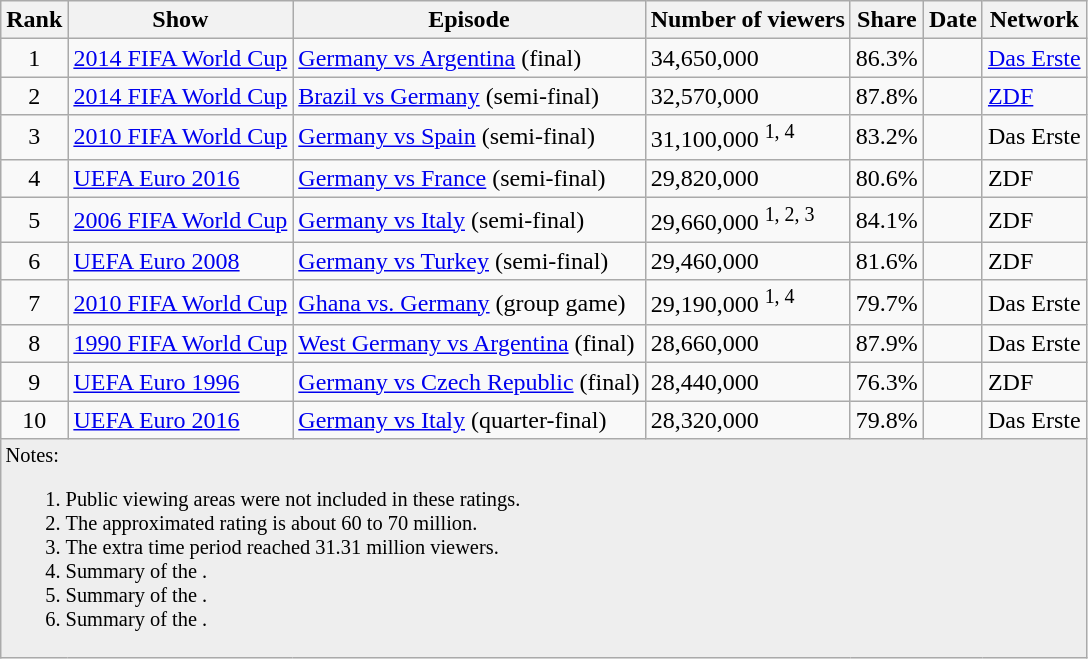<table class="sortable wikitable">
<tr>
<th>Rank</th>
<th>Show</th>
<th>Episode</th>
<th>Number of viewers</th>
<th>Share</th>
<th>Date</th>
<th>Network</th>
</tr>
<tr>
<td align="center">1</td>
<td><a href='#'>2014 FIFA World Cup</a></td>
<td><a href='#'>Germany vs Argentina</a> (final)</td>
<td>34,650,000</td>
<td>86.3%</td>
<td></td>
<td><a href='#'>Das Erste</a></td>
</tr>
<tr>
<td align="center">2</td>
<td><a href='#'>2014 FIFA World Cup</a></td>
<td><a href='#'>Brazil vs Germany</a> (semi-final)</td>
<td>32,570,000</td>
<td>87.8%</td>
<td></td>
<td><a href='#'>ZDF</a></td>
</tr>
<tr>
<td align="center">3</td>
<td><a href='#'>2010 FIFA World Cup</a></td>
<td><a href='#'>Germany vs Spain</a> (semi-final)</td>
<td>31,100,000 <sup>1, 4</sup></td>
<td>83.2%</td>
<td></td>
<td>Das Erste</td>
</tr>
<tr>
<td align="center">4</td>
<td><a href='#'>UEFA Euro 2016</a></td>
<td><a href='#'>Germany vs France</a> (semi-final)</td>
<td>29,820,000</td>
<td>80.6%</td>
<td></td>
<td>ZDF</td>
</tr>
<tr>
<td align="center">5</td>
<td><a href='#'>2006 FIFA World Cup</a></td>
<td><a href='#'>Germany vs Italy</a> (semi-final)</td>
<td>29,660,000 <sup>1, 2, 3</sup></td>
<td>84.1%</td>
<td></td>
<td>ZDF</td>
</tr>
<tr>
<td align="center">6</td>
<td><a href='#'>UEFA Euro 2008</a></td>
<td><a href='#'>Germany vs Turkey</a> (semi-final)</td>
<td>29,460,000</td>
<td>81.6%</td>
<td></td>
<td>ZDF</td>
</tr>
<tr>
<td align="center">7</td>
<td><a href='#'>2010 FIFA World Cup</a></td>
<td><a href='#'>Ghana vs. Germany</a> (group game)</td>
<td>29,190,000 <sup>1, 4 </sup></td>
<td>79.7%</td>
<td></td>
<td>Das Erste</td>
</tr>
<tr>
<td align="center">8</td>
<td><a href='#'>1990 FIFA World Cup</a></td>
<td><a href='#'>West Germany vs Argentina</a> (final)</td>
<td>28,660,000</td>
<td>87.9%</td>
<td></td>
<td>Das Erste</td>
</tr>
<tr>
<td align="center">9</td>
<td><a href='#'>UEFA Euro 1996</a></td>
<td><a href='#'>Germany vs Czech Republic</a> (final)</td>
<td>28,440,000</td>
<td>76.3%</td>
<td></td>
<td>ZDF</td>
</tr>
<tr>
<td align="center">10</td>
<td><a href='#'>UEFA Euro 2016</a></td>
<td><a href='#'>Germany vs Italy</a> (quarter-final)</td>
<td>28,320,000</td>
<td>79.8%</td>
<td></td>
<td>Das Erste</td>
</tr>
<tr>
<td colspan=7 style="font-size:85%" bgcolor="#eeeeee">Notes:<br><ol><li>Public viewing areas were not included in these ratings.</li><li>The approximated rating is about 60 to 70 million.</li><li>The extra time period reached 31.31 million viewers.</li><li>Summary of the .</li><li>Summary of the .</li><li>Summary of the .</li></ol></td>
</tr>
</table>
